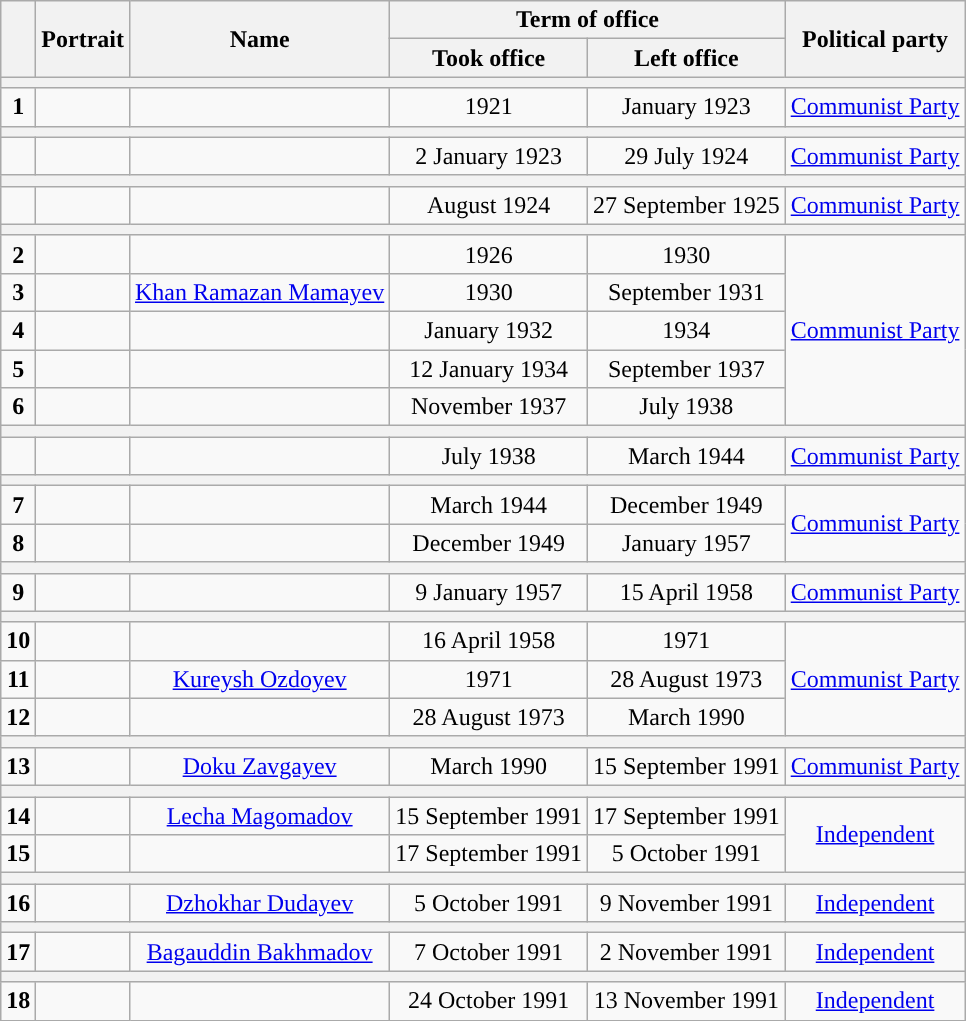<table class="wikitable" style="text-align:center">
<tr>
<th rowspan=2></th>
<th rowspan=2>Portrait</th>
<th rowspan=2>Name<br></th>
<th colspan=2>Term of office</th>
<th rowspan=2>Political party</th>
</tr>
<tr>
<th>Took office</th>
<th>Left office</th>
</tr>
<tr>
<th colspan="6"></th>
</tr>
<tr>
<td style="background: "><strong>1</strong></td>
<td></td>
<td><br></td>
<td>1921</td>
<td>January 1923</td>
<td><a href='#'>Communist Party</a></td>
</tr>
<tr>
<th colspan="6"></th>
</tr>
<tr>
<td style="background: "><strong></strong></td>
<td></td>
<td><br></td>
<td>2 January 1923</td>
<td>29 July 1924</td>
<td><a href='#'>Communist Party</a></td>
</tr>
<tr>
<th colspan="6"></th>
</tr>
<tr>
<td style="background: "><strong></strong></td>
<td></td>
<td><br></td>
<td>August 1924</td>
<td>27 September 1925</td>
<td><a href='#'>Communist Party</a></td>
</tr>
<tr>
<th colspan="6"></th>
</tr>
<tr>
<td style="background: "><strong>2</strong></td>
<td></td>
<td><br></td>
<td>1926</td>
<td>1930</td>
<td rowspan="5"><a href='#'>Communist Party</a></td>
</tr>
<tr>
<td style="background: "><strong>3</strong></td>
<td></td>
<td><a href='#'>Khan Ramazan Mamayev</a></td>
<td>1930</td>
<td>September 1931</td>
</tr>
<tr>
<td style="background: "><strong>4</strong></td>
<td></td>
<td><br></td>
<td>January 1932</td>
<td>1934</td>
</tr>
<tr>
<td style="background: "><strong>5</strong></td>
<td></td>
<td><br></td>
<td>12 January 1934</td>
<td>September 1937</td>
</tr>
<tr>
<td style="background: "><strong>6</strong></td>
<td></td>
<td><br></td>
<td>November 1937</td>
<td>July 1938</td>
</tr>
<tr>
<th colspan="6"></th>
</tr>
<tr>
<td style="background: "><strong></strong></td>
<td></td>
<td><br></td>
<td>July 1938</td>
<td>March 1944</td>
<td><a href='#'>Communist Party</a></td>
</tr>
<tr>
<th colspan="6"></th>
</tr>
<tr>
<td style="background: "><strong>7</strong></td>
<td></td>
<td><br></td>
<td>March 1944</td>
<td>December 1949</td>
<td rowspan="2"><a href='#'>Communist Party</a></td>
</tr>
<tr>
<td style="background: "><strong>8</strong></td>
<td></td>
<td><br></td>
<td>December 1949</td>
<td>January 1957</td>
</tr>
<tr>
<th colspan="6"></th>
</tr>
<tr>
<td style="background: "><strong>9</strong></td>
<td></td>
<td><br></td>
<td>9 January 1957</td>
<td>15 April 1958</td>
<td><a href='#'>Communist Party</a></td>
</tr>
<tr>
<th colspan="6"></th>
</tr>
<tr>
<td style="background: "><strong>10</strong></td>
<td></td>
<td><br></td>
<td>16 April 1958</td>
<td>1971</td>
<td rowspan="3"><a href='#'>Communist Party</a></td>
</tr>
<tr>
<td style="background: "><strong>11</strong></td>
<td></td>
<td><a href='#'>Kureysh Ozdoyev</a></td>
<td>1971</td>
<td>28 August 1973</td>
</tr>
<tr>
<td style="background: "><strong>12</strong></td>
<td></td>
<td><br></td>
<td>28 August 1973</td>
<td>March 1990</td>
</tr>
<tr>
<th colspan="6"></th>
</tr>
<tr>
<td style="background: "><strong>13</strong></td>
<td></td>
<td><a href='#'>Doku Zavgayev</a><br></td>
<td>March 1990</td>
<td>15 September 1991</td>
<td><a href='#'>Communist Party</a></td>
</tr>
<tr>
<th colspan="6"></th>
</tr>
<tr>
<td style="background: "><strong>14</strong></td>
<td></td>
<td><a href='#'>Lecha Magomadov</a><br></td>
<td>15 September 1991</td>
<td>17 September 1991</td>
<td rowspan="2"><a href='#'>Independent</a></td>
</tr>
<tr>
<td style="background: "><strong>15</strong></td>
<td></td>
<td><br></td>
<td>17 September 1991</td>
<td>5 October 1991</td>
</tr>
<tr>
<th colspan="6"></th>
</tr>
<tr>
<td style="background: "><strong>16</strong></td>
<td></td>
<td><a href='#'>Dzhokhar Dudayev</a><br></td>
<td>5 October 1991</td>
<td>9 November 1991</td>
<td><a href='#'>Independent</a></td>
</tr>
<tr>
<th colspan="6"></th>
</tr>
<tr>
<td style="background: "><strong>17</strong></td>
<td></td>
<td><a href='#'>Bagauddin Bakhmadov</a><br></td>
<td>7 October 1991</td>
<td>2 November 1991</td>
<td><a href='#'>Independent</a></td>
</tr>
<tr>
<th colspan="6"></th>
</tr>
<tr>
<td style="background: "><strong>18</strong></td>
<td></td>
<td><br></td>
<td>24 October 1991</td>
<td>13 November 1991</td>
<td><a href='#'>Independent</a></td>
</tr>
</table>
